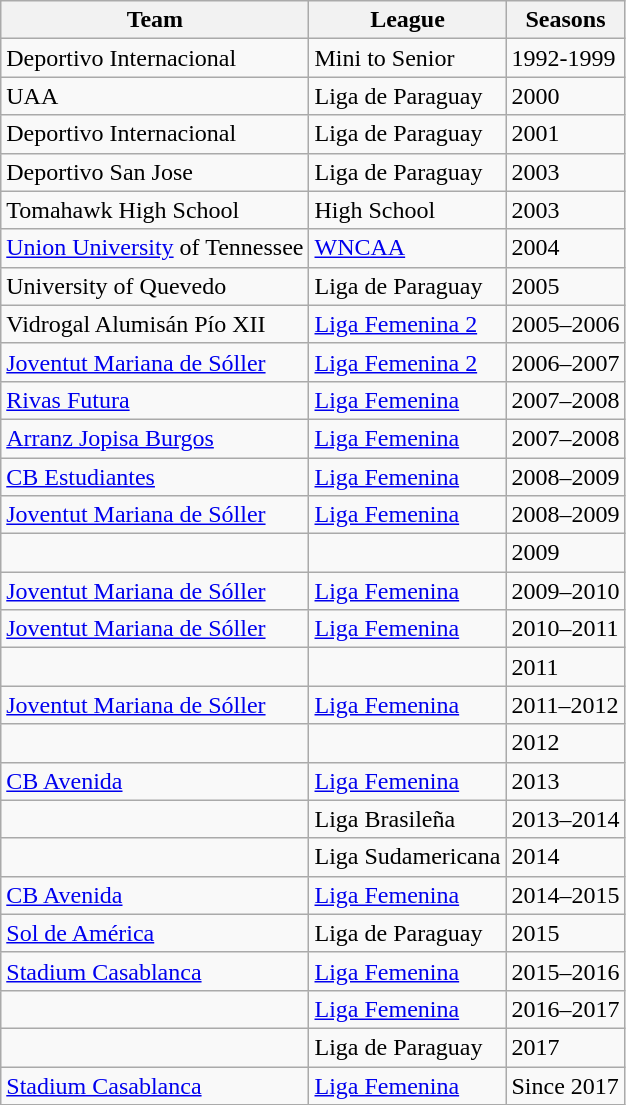<table class="wikitable">
<tr>
<th>Team</th>
<th>League</th>
<th>Seasons</th>
</tr>
<tr>
<td>Deportivo Internacional</td>
<td>Mini to Senior </td>
<td>1992-1999</td>
</tr>
<tr>
<td>UAA</td>
<td>Liga de Paraguay </td>
<td>2000</td>
</tr>
<tr>
<td>Deportivo Internacional</td>
<td>Liga de Paraguay </td>
<td>2001</td>
</tr>
<tr>
<td>Deportivo San Jose</td>
<td>Liga de Paraguay </td>
<td>2003</td>
</tr>
<tr>
<td>Tomahawk High School</td>
<td>High School </td>
<td>2003</td>
</tr>
<tr>
<td><a href='#'>Union University</a> of Tennessee</td>
<td><a href='#'>WNCAA</a> </td>
<td>2004</td>
</tr>
<tr>
<td>University of Quevedo</td>
<td>Liga de Paraguay </td>
<td>2005</td>
</tr>
<tr>
<td>Vidrogal Alumisán Pío XII</td>
<td><a href='#'>Liga Femenina 2</a> </td>
<td>2005–2006</td>
</tr>
<tr>
<td><a href='#'>Joventut Mariana de Sóller</a></td>
<td><a href='#'>Liga Femenina 2</a> </td>
<td>2006–2007</td>
</tr>
<tr>
<td><a href='#'>Rivas Futura</a></td>
<td><a href='#'>Liga Femenina</a> </td>
<td>2007–2008</td>
</tr>
<tr>
<td><a href='#'>Arranz Jopisa Burgos</a></td>
<td><a href='#'>Liga Femenina</a> </td>
<td>2007–2008</td>
</tr>
<tr>
<td><a href='#'>CB Estudiantes</a></td>
<td><a href='#'>Liga Femenina</a> </td>
<td>2008–2009</td>
</tr>
<tr>
<td><a href='#'>Joventut Mariana de Sóller</a></td>
<td><a href='#'>Liga Femenina</a> </td>
<td>2008–2009</td>
</tr>
<tr>
<td></td>
<td> </td>
<td>2009</td>
</tr>
<tr>
<td><a href='#'>Joventut Mariana de Sóller</a></td>
<td><a href='#'>Liga Femenina</a> </td>
<td>2009–2010</td>
</tr>
<tr>
<td><a href='#'>Joventut Mariana de Sóller</a></td>
<td><a href='#'>Liga Femenina</a> </td>
<td>2010–2011</td>
</tr>
<tr>
<td></td>
<td> </td>
<td>2011</td>
</tr>
<tr>
<td><a href='#'>Joventut Mariana de Sóller</a></td>
<td><a href='#'>Liga Femenina</a> </td>
<td>2011–2012</td>
</tr>
<tr>
<td></td>
<td> </td>
<td>2012</td>
</tr>
<tr>
<td><a href='#'>CB Avenida</a></td>
<td><a href='#'>Liga Femenina</a> </td>
<td>2013</td>
</tr>
<tr>
<td></td>
<td>Liga Brasileña </td>
<td>2013–2014</td>
</tr>
<tr>
<td></td>
<td>Liga Sudamericana </td>
<td>2014</td>
</tr>
<tr>
<td><a href='#'>CB Avenida</a></td>
<td><a href='#'>Liga Femenina</a> </td>
<td>2014–2015</td>
</tr>
<tr>
<td><a href='#'>Sol de América</a></td>
<td>Liga de Paraguay </td>
<td>2015</td>
</tr>
<tr>
<td><a href='#'>Stadium Casablanca</a></td>
<td><a href='#'>Liga Femenina</a> </td>
<td>2015–2016</td>
</tr>
<tr>
<td></td>
<td><a href='#'>Liga Femenina</a> </td>
<td>2016–2017</td>
</tr>
<tr>
<td></td>
<td>Liga de Paraguay </td>
<td>2017</td>
</tr>
<tr>
<td><a href='#'>Stadium Casablanca</a></td>
<td><a href='#'>Liga Femenina</a> </td>
<td>Since 2017</td>
</tr>
</table>
